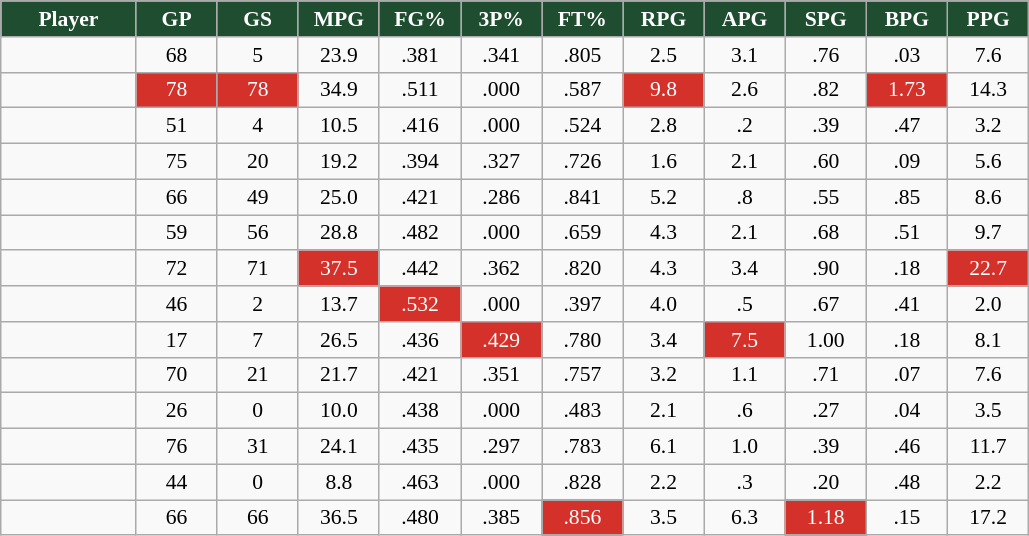<table class="wikitable sortable" style="font-size:90%; text-align:center;">
<tr>
<th style="background:#1e4d30;color:white;" width="10%">Player</th>
<th style="background:#1e4d30;color:white;" width="6%">GP</th>
<th style="background:#1e4d30;color:white;" width="6%">GS</th>
<th style="background:#1e4d30;color:white;" width="6%">MPG</th>
<th style="background:#1e4d30;color:white;" width="6%">FG%</th>
<th style="background:#1e4d30;color:white;" width="6%">3P%</th>
<th style="background:#1e4d30;color:white;" width="6%">FT%</th>
<th style="background:#1e4d30;color:white;" width="6%">RPG</th>
<th style="background:#1e4d30;color:white;" width="6%">APG</th>
<th style="background:#1e4d30;color:white;" width="6%">SPG</th>
<th style="background:#1e4d30;color:white;" width="6%">BPG</th>
<th style="background:#1e4d30;color:white;" width="6%">PPG</th>
</tr>
<tr>
<td></td>
<td>68</td>
<td>5</td>
<td>23.9</td>
<td>.381</td>
<td>.341</td>
<td>.805</td>
<td>2.5</td>
<td>3.1</td>
<td>.76</td>
<td>.03</td>
<td>7.6</td>
</tr>
<tr>
<td></td>
<td style="background:#d4312a;color:white;">78</td>
<td style="background:#d4312a;color:white;">78</td>
<td>34.9</td>
<td>.511</td>
<td>.000</td>
<td>.587</td>
<td style="background:#d4312a;color:white;">9.8</td>
<td>2.6</td>
<td>.82</td>
<td style="background:#d4312a;color:white;">1.73</td>
<td>14.3</td>
</tr>
<tr>
<td></td>
<td>51</td>
<td>4</td>
<td>10.5</td>
<td>.416</td>
<td>.000</td>
<td>.524</td>
<td>2.8</td>
<td>.2</td>
<td>.39</td>
<td>.47</td>
<td>3.2</td>
</tr>
<tr>
<td></td>
<td>75</td>
<td>20</td>
<td>19.2</td>
<td>.394</td>
<td>.327</td>
<td>.726</td>
<td>1.6</td>
<td>2.1</td>
<td>.60</td>
<td>.09</td>
<td>5.6</td>
</tr>
<tr>
<td></td>
<td>66</td>
<td>49</td>
<td>25.0</td>
<td>.421</td>
<td>.286</td>
<td>.841</td>
<td>5.2</td>
<td>.8</td>
<td>.55</td>
<td>.85</td>
<td>8.6</td>
</tr>
<tr>
<td></td>
<td>59</td>
<td>56</td>
<td>28.8</td>
<td>.482</td>
<td>.000</td>
<td>.659</td>
<td>4.3</td>
<td>2.1</td>
<td>.68</td>
<td>.51</td>
<td>9.7</td>
</tr>
<tr>
<td></td>
<td>72</td>
<td>71</td>
<td style="background:#d4312a;color:white;">37.5</td>
<td>.442</td>
<td>.362</td>
<td>.820</td>
<td>4.3</td>
<td>3.4</td>
<td>.90</td>
<td>.18</td>
<td style="background:#d4312a;color:white;">22.7</td>
</tr>
<tr>
<td></td>
<td>46</td>
<td>2</td>
<td>13.7</td>
<td style="background:#d4312a;color:white;">.532</td>
<td>.000</td>
<td>.397</td>
<td>4.0</td>
<td>.5</td>
<td>.67</td>
<td>.41</td>
<td>2.0</td>
</tr>
<tr>
<td></td>
<td>17</td>
<td>7</td>
<td>26.5</td>
<td>.436</td>
<td style="background:#d4312a;color:white;">.429</td>
<td>.780</td>
<td>3.4</td>
<td style="background:#d4312a;color:white;">7.5</td>
<td>1.00</td>
<td>.18</td>
<td>8.1</td>
</tr>
<tr>
<td></td>
<td>70</td>
<td>21</td>
<td>21.7</td>
<td>.421</td>
<td>.351</td>
<td>.757</td>
<td>3.2</td>
<td>1.1</td>
<td>.71</td>
<td>.07</td>
<td>7.6</td>
</tr>
<tr>
<td></td>
<td>26</td>
<td>0</td>
<td>10.0</td>
<td>.438</td>
<td>.000</td>
<td>.483</td>
<td>2.1</td>
<td>.6</td>
<td>.27</td>
<td>.04</td>
<td>3.5</td>
</tr>
<tr>
<td></td>
<td>76</td>
<td>31</td>
<td>24.1</td>
<td>.435</td>
<td>.297</td>
<td>.783</td>
<td>6.1</td>
<td>1.0</td>
<td>.39</td>
<td>.46</td>
<td>11.7</td>
</tr>
<tr>
<td></td>
<td>44</td>
<td>0</td>
<td>8.8</td>
<td>.463</td>
<td>.000</td>
<td>.828</td>
<td>2.2</td>
<td>.3</td>
<td>.20</td>
<td>.48</td>
<td>2.2</td>
</tr>
<tr>
<td></td>
<td>66</td>
<td>66</td>
<td>36.5</td>
<td>.480</td>
<td>.385</td>
<td style="background:#d4312a;color:white;">.856</td>
<td>3.5</td>
<td>6.3</td>
<td style="background:#d4312a;color:white;">1.18</td>
<td>.15</td>
<td>17.2</td>
</tr>
</table>
